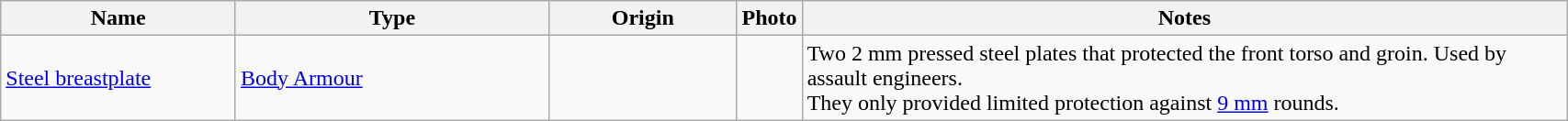<table class="wikitable" style="width:90%;">
<tr>
<th style="width:15%;">Name</th>
<th style="width:20%;">Type</th>
<th style="width:12%;">Origin</th>
<th>Photo</th>
<th>Notes</th>
</tr>
<tr>
<td><a href='#'>Steel breastplate</a></td>
<td><a href='#'>Body Armour</a></td>
<td></td>
<td></td>
<td>Two 2 mm pressed steel plates that protected the front torso and groin. Used by assault engineers.<br>They only provided limited protection against <a href='#'>9 mm</a> rounds.</td>
</tr>
</table>
